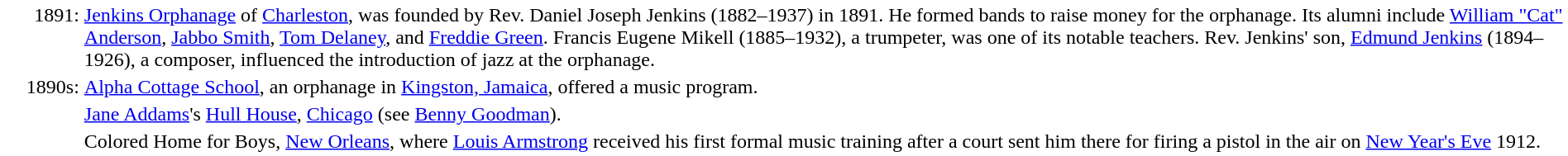<table valign="top"; border="0" cellpadding="1" style="color:black; background-color: #FFFFFF">
<tr valign="top">
<td width="5%" style="text-align:right"><em></em> 1891:</td>
<td width="95%" style="text-align:left"><a href='#'>Jenkins Orphanage</a> of <a href='#'>Charleston</a>, was founded by Rev. Daniel Joseph Jenkins (1882–1937) in 1891. He formed bands to raise money for the orphanage. Its alumni include <a href='#'>William "Cat" Anderson</a>, <a href='#'>Jabbo Smith</a>, <a href='#'>Tom Delaney</a>, and <a href='#'>Freddie Green</a>.  Francis Eugene Mikell (1885–1932), a trumpeter, was one of its notable teachers. Rev. Jenkins' son, <a href='#'>Edmund Jenkins</a> (1894–1926), a composer, influenced the introduction of jazz at the orphanage.</td>
</tr>
<tr valign="top">
<td width="5%" style="text-align:right">1890s:</td>
<td width="95%" style="text-align:left"><a href='#'>Alpha Cottage School</a>, an orphanage in <a href='#'>Kingston, Jamaica</a>, offered a music program.</td>
</tr>
<tr valign="top">
<td width="5%" style="text-align:right"></td>
<td width="95%" style="text-align:left"><a href='#'>Jane Addams</a>'s <a href='#'>Hull House</a>, <a href='#'>Chicago</a> (see <a href='#'>Benny Goodman</a>).</td>
</tr>
<tr valign="top">
<td width="5%" style="text-align:right"></td>
<td width="95%" style="text-align:left">Colored  Home for Boys, <a href='#'>New Orleans</a>, where <a href='#'>Louis Armstrong</a> received his first formal music training after a court sent him there for firing a pistol in the air on <a href='#'>New Year's Eve</a> 1912.</td>
</tr>
</table>
